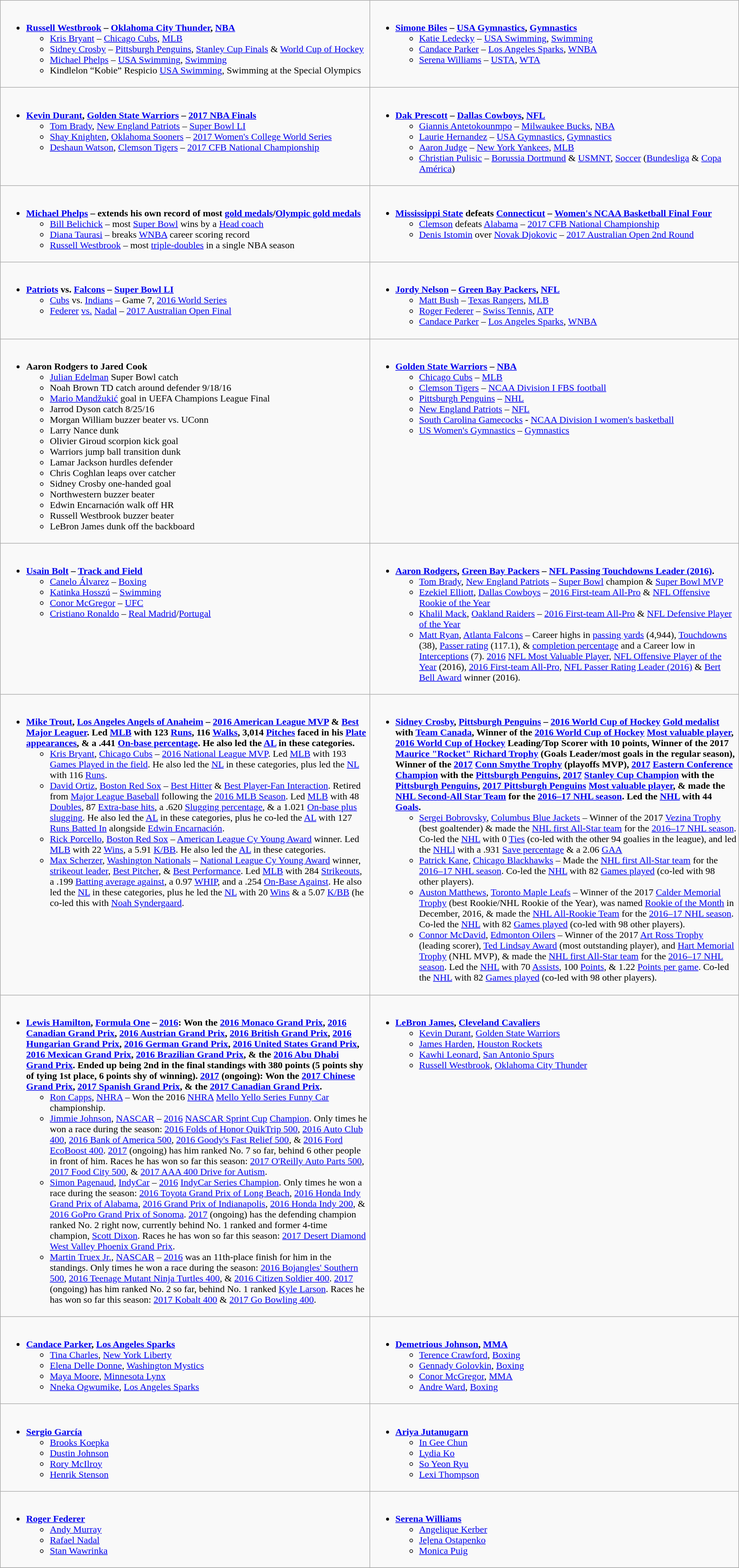<table class=wikitable>
<tr>
<td valign="top" width="50%"><br><ul><li><strong><a href='#'>Russell Westbrook</a> – <a href='#'>Oklahoma City Thunder</a>, <a href='#'>NBA</a></strong><ul><li><a href='#'>Kris Bryant</a> – <a href='#'>Chicago Cubs</a>, <a href='#'>MLB</a></li><li><a href='#'>Sidney Crosby</a> – <a href='#'>Pittsburgh Penguins</a>, <a href='#'>Stanley Cup Finals</a> & <a href='#'>World Cup of Hockey</a></li><li><a href='#'>Michael Phelps</a> – <a href='#'>USA Swimming</a>, <a href='#'>Swimming</a></li><li>Kindlelon “Kobie” Respicio <a href='#'>USA Swimming</a>, Swimming at the Special Olympics</li></ul></li></ul></td>
<td valign="top" width="50%"><br><ul><li><strong><a href='#'>Simone Biles</a> – <a href='#'>USA Gymnastics</a>, <a href='#'>Gymnastics</a></strong><ul><li><a href='#'>Katie Ledecky</a> – <a href='#'>USA Swimming</a>, <a href='#'>Swimming</a></li><li><a href='#'>Candace Parker</a> – <a href='#'>Los Angeles Sparks</a>, <a href='#'>WNBA</a></li><li><a href='#'>Serena Williams</a> – <a href='#'>USTA</a>, <a href='#'>WTA</a></li></ul></li></ul></td>
</tr>
<tr>
<td valign="top" width="50%"><br><ul><li><strong><a href='#'>Kevin Durant</a>, <a href='#'>Golden State Warriors</a> – <a href='#'>2017 NBA Finals</a></strong><ul><li><a href='#'>Tom Brady</a>, <a href='#'>New England Patriots</a> – <a href='#'>Super Bowl LI</a></li><li><a href='#'>Shay Knighten</a>, <a href='#'>Oklahoma Sooners</a> – <a href='#'>2017 Women's College World Series</a></li><li><a href='#'>Deshaun Watson</a>, <a href='#'>Clemson Tigers</a> – <a href='#'>2017 CFB National Championship</a></li></ul></li></ul></td>
<td valign="top" width="50%"><br><ul><li><strong><a href='#'>Dak Prescott</a> – <a href='#'>Dallas Cowboys</a>, <a href='#'>NFL</a></strong><ul><li><a href='#'>Giannis Antetokounmpo</a> – <a href='#'>Milwaukee Bucks</a>, <a href='#'>NBA</a></li><li><a href='#'>Laurie Hernandez</a> – <a href='#'>USA Gymnastics</a>, <a href='#'>Gymnastics</a></li><li><a href='#'>Aaron Judge</a> – <a href='#'>New York Yankees</a>, <a href='#'>MLB</a></li><li><a href='#'>Christian Pulisic</a> – <a href='#'>Borussia Dortmund</a> & <a href='#'>USMNT</a>, <a href='#'>Soccer</a> (<a href='#'>Bundesliga</a> & <a href='#'>Copa América</a>)</li></ul></li></ul></td>
</tr>
<tr>
<td valign="top" width="50%"><br><ul><li><strong><a href='#'>Michael Phelps</a> – extends his own record of most <a href='#'>gold medals</a>/<a href='#'>Olympic gold medals</a></strong><ul><li><a href='#'>Bill Belichick</a> – most <a href='#'>Super Bowl</a> wins by a <a href='#'>Head coach</a></li><li><a href='#'>Diana Taurasi</a> – breaks <a href='#'>WNBA</a> career scoring record</li><li><a href='#'>Russell Westbrook</a> – most <a href='#'>triple-doubles</a> in a single NBA season</li></ul></li></ul></td>
<td valign="top" width="50%"><br><ul><li><strong><a href='#'>Mississippi State</a> defeats <a href='#'>Connecticut</a> – <a href='#'>Women's NCAA Basketball Final Four</a></strong><ul><li><a href='#'>Clemson</a> defeats <a href='#'>Alabama</a> – <a href='#'>2017 CFB National Championship</a></li><li><a href='#'>Denis Istomin</a> over <a href='#'>Novak Djokovic</a> – <a href='#'>2017 Australian Open 2nd Round</a></li></ul></li></ul></td>
</tr>
<tr>
<td valign="top" width="50%"><br><ul><li><strong><a href='#'>Patriots</a> vs. <a href='#'>Falcons</a> – <a href='#'>Super Bowl LI</a></strong><ul><li><a href='#'>Cubs</a> vs. <a href='#'>Indians</a> – Game 7, <a href='#'>2016 World Series</a></li><li><a href='#'>Federer</a> <a href='#'>vs.</a> <a href='#'>Nadal</a> – <a href='#'>2017 Australian Open Final</a></li></ul></li></ul></td>
<td valign="top" width="50%"><br><ul><li><strong><a href='#'>Jordy Nelson</a> – <a href='#'>Green Bay Packers</a>, <a href='#'>NFL</a></strong><ul><li><a href='#'>Matt Bush</a> – <a href='#'>Texas Rangers</a>, <a href='#'>MLB</a></li><li><a href='#'>Roger Federer</a> – <a href='#'>Swiss Tennis</a>, <a href='#'>ATP</a></li><li><a href='#'>Candace Parker</a> – <a href='#'>Los Angeles Sparks</a>, <a href='#'>WNBA</a></li></ul></li></ul></td>
</tr>
<tr>
<td valign="top" width="50%"><br><ul><li><strong>Aaron Rodgers to Jared Cook</strong><ul><li><a href='#'>Julian Edelman</a> Super Bowl catch</li><li>Noah Brown TD catch around defender 9/18/16</li><li><a href='#'>Mario Mandžukić</a> goal in UEFA Champions League Final</li><li>Jarrod Dyson catch 8/25/16</li><li>Morgan William buzzer beater vs. UConn</li><li>Larry Nance dunk</li><li>Olivier Giroud scorpion kick goal</li><li>Warriors jump ball transition dunk</li><li>Lamar Jackson hurdles defender</li><li>Chris Coghlan leaps over catcher</li><li>Sidney Crosby one-handed goal</li><li>Northwestern buzzer beater</li><li>Edwin Encarnación walk off HR</li><li>Russell Westbrook buzzer beater</li><li>LeBron James dunk off the backboard</li></ul></li></ul></td>
<td valign="top" width="50%"><br><ul><li><strong><a href='#'>Golden State Warriors</a> – <a href='#'>NBA</a></strong><ul><li><a href='#'>Chicago Cubs</a> – <a href='#'>MLB</a></li><li><a href='#'>Clemson Tigers</a> – <a href='#'>NCAA Division I FBS football</a></li><li><a href='#'>Pittsburgh Penguins</a> – <a href='#'>NHL</a></li><li><a href='#'>New England Patriots</a> – <a href='#'>NFL</a></li><li><a href='#'>South Carolina Gamecocks</a> - <a href='#'>NCAA Division I women's basketball</a></li><li><a href='#'>US Women's Gymnastics</a> – <a href='#'>Gymnastics</a></li></ul></li></ul></td>
</tr>
<tr>
<td valign="top" width="50%"><br><ul><li><strong><a href='#'>Usain Bolt</a> – <a href='#'>Track and Field</a></strong><ul><li><a href='#'>Canelo Álvarez</a> – <a href='#'>Boxing</a></li><li><a href='#'>Katinka Hosszú</a> – <a href='#'>Swimming</a></li><li><a href='#'>Conor McGregor</a> – <a href='#'>UFC</a></li><li><a href='#'>Cristiano Ronaldo</a> – <a href='#'>Real Madrid</a>/<a href='#'>Portugal</a></li></ul></li></ul></td>
<td valign="top" width="50%"><br><ul><li><strong><a href='#'>Aaron Rodgers</a>, <a href='#'>Green Bay Packers</a> –  <a href='#'>NFL Passing Touchdowns Leader (2016)</a>.</strong><ul><li><a href='#'>Tom Brady</a>, <a href='#'>New England Patriots</a> – <a href='#'>Super Bowl</a> champion & <a href='#'>Super Bowl MVP</a></li><li><a href='#'>Ezekiel Elliott</a>, <a href='#'>Dallas Cowboys</a> – <a href='#'>2016 First-team All-Pro</a> & <a href='#'>NFL Offensive Rookie of the Year</a></li><li><a href='#'>Khalil Mack</a>, <a href='#'>Oakland Raiders</a> – <a href='#'>2016 First-team All-Pro</a> & <a href='#'>NFL Defensive Player of the Year</a></li><li><a href='#'>Matt Ryan</a>, <a href='#'>Atlanta Falcons</a> – Career highs in <a href='#'>passing yards</a> (4,944), <a href='#'>Touchdowns</a> (38), <a href='#'>Passer rating</a> (117.1), & <a href='#'>completion percentage</a> and a Career low in <a href='#'>Interceptions</a> (7). <a href='#'>2016</a> <a href='#'>NFL Most Valuable Player</a>, <a href='#'>NFL Offensive Player of the Year</a> (2016), <a href='#'>2016 First-team All-Pro</a>, <a href='#'>NFL Passer Rating Leader (2016)</a> & <a href='#'>Bert Bell Award</a> winner (2016).</li></ul></li></ul></td>
</tr>
<tr>
<td valign="top" width="50%"><br><ul><li><strong><a href='#'>Mike Trout</a>, <a href='#'>Los Angeles Angels of Anaheim</a> – <a href='#'>2016 American League MVP</a> & <a href='#'>Best Major Leaguer</a>. Led <a href='#'>MLB</a> with 123 <a href='#'>Runs</a>, 116 <a href='#'>Walks</a>, 3,014 <a href='#'>Pitches</a> faced in his <a href='#'>Plate appearances</a>, & a .441 <a href='#'>On-base percentage</a>. He also led the <a href='#'>AL</a> in these categories.</strong><ul><li><a href='#'>Kris Bryant</a>, <a href='#'>Chicago Cubs</a> – <a href='#'>2016 National League MVP</a>. Led <a href='#'>MLB</a> with 193 <a href='#'>Games Played in the field</a>. He also led the <a href='#'>NL</a> in these categories, plus led the <a href='#'>NL</a> with 116 <a href='#'>Runs</a>.</li><li><a href='#'>David Ortiz</a>, <a href='#'>Boston Red Sox</a> – <a href='#'>Best Hitter</a> & <a href='#'>Best Player-Fan Interaction</a>. Retired from <a href='#'>Major League Baseball</a> following the <a href='#'>2016 MLB Season</a>. Led <a href='#'>MLB</a> with 48 <a href='#'>Doubles</a>, 87 <a href='#'>Extra-base hits</a>, a .620 <a href='#'>Slugging percentage</a>, & a 1.021 <a href='#'>On-base plus slugging</a>. He also led the <a href='#'>AL</a> in these categories, plus he co-led the <a href='#'>AL</a> with 127 <a href='#'>Runs Batted In</a> alongside <a href='#'>Edwin Encarnación</a>.</li><li><a href='#'>Rick Porcello</a>, <a href='#'>Boston Red Sox</a> – <a href='#'>American League Cy Young Award</a> winner. Led <a href='#'>MLB</a> with 22 <a href='#'>Wins</a>, a 5.91 <a href='#'>K/BB</a>. He also led the <a href='#'>AL</a> in these categories.</li><li><a href='#'>Max Scherzer</a>, <a href='#'>Washington Nationals</a> – <a href='#'>National League Cy Young Award</a> winner, <a href='#'>strikeout leader</a>, <a href='#'>Best Pitcher</a>, & <a href='#'>Best Performance</a>. Led <a href='#'>MLB</a> with 284 <a href='#'>Strikeouts</a>, a .199 <a href='#'>Batting average against</a>, a 0.97 <a href='#'>WHIP</a>, and a .254 <a href='#'>On-Base Against</a>. He also led the <a href='#'>NL</a> in these categories, plus he led the <a href='#'>NL</a> with 20 <a href='#'>Wins</a> & a 5.07 <a href='#'>K/BB</a> (he co-led this with <a href='#'>Noah Syndergaard</a>.</li></ul></li></ul></td>
<td valign="top" width="50%"><br><ul><li><strong><a href='#'>Sidney Crosby</a>, <a href='#'>Pittsburgh Penguins</a> – <a href='#'>2016 World Cup of Hockey</a> <a href='#'>Gold medalist</a> with <a href='#'>Team Canada</a>, Winner of the <a href='#'>2016 World Cup of Hockey</a> <a href='#'>Most valuable player</a>, <a href='#'>2016 World Cup of Hockey</a> Leading/Top Scorer with 10 points, Winner of the 2017 <a href='#'>Maurice "Rocket" Richard Trophy</a> (Goals Leader/most goals in the regular season), Winner of the <a href='#'>2017</a> <a href='#'>Conn Smythe Trophy</a> (playoffs MVP), <a href='#'>2017</a> <a href='#'>Eastern Conference Champion</a> with the <a href='#'>Pittsburgh Penguins</a>, <a href='#'>2017</a> <a href='#'>Stanley Cup Champion</a> with the <a href='#'>Pittsburgh Penguins</a>, <a href='#'>2017 Pittsburgh Penguins</a> <a href='#'>Most valuable player</a>, & made the <a href='#'>NHL Second-All Star Team</a> for the <a href='#'>2016–17 NHL season</a>. Led the <a href='#'>NHL</a> with 44 <a href='#'>Goals</a>.</strong><ul><li><a href='#'>Sergei Bobrovsky</a>, <a href='#'>Columbus Blue Jackets</a> – Winner of the 2017 <a href='#'>Vezina Trophy</a> (best goaltender) & made the <a href='#'>NHL first All-Star team</a> for the <a href='#'>2016–17 NHL season</a>. Co-led the <a href='#'>NHL</a> with 0 <a href='#'>Ties</a> (co-led with the other 94 goalies in the league), and led the <a href='#'>NHLl</a> with a .931 <a href='#'>Save percentage</a> & a 2.06 <a href='#'>GAA</a></li><li><a href='#'>Patrick Kane</a>, <a href='#'>Chicago Blackhawks</a> – Made the <a href='#'>NHL first All-Star team</a> for the <a href='#'>2016–17 NHL season</a>. Co-led the <a href='#'>NHL</a> with 82 <a href='#'>Games played</a> (co-led with 98 other players).</li><li><a href='#'>Auston Matthews</a>, <a href='#'>Toronto Maple Leafs</a> – Winner of the 2017 <a href='#'>Calder Memorial Trophy</a> (best Rookie/NHL Rookie of the Year), was named <a href='#'>Rookie of the Month</a> in December, 2016, & made the <a href='#'>NHL All-Rookie Team</a> for the <a href='#'>2016–17 NHL season</a>. Co-led the <a href='#'>NHL</a> with 82 <a href='#'>Games played</a> (co-led with 98 other players).</li><li><a href='#'>Connor McDavid</a>, <a href='#'>Edmonton Oilers</a> – Winner of the 2017 <a href='#'>Art Ross Trophy</a> (leading scorer), <a href='#'>Ted Lindsay Award</a> (most outstanding player), and <a href='#'>Hart Memorial Trophy</a> (NHL MVP), & made the <a href='#'>NHL first All-Star team</a> for the <a href='#'>2016–17 NHL season</a>. Led the <a href='#'>NHL</a> with 70 <a href='#'>Assists</a>, 100 <a href='#'>Points</a>, & 1.22 <a href='#'>Points per game</a>. Co-led the <a href='#'>NHL</a> with 82 <a href='#'>Games played</a> (co-led with 98 other players).</li></ul></li></ul></td>
</tr>
<tr>
<td valign="top" width="50%"><br><ul><li><strong><a href='#'>Lewis Hamilton</a>, <a href='#'>Formula One</a> – <a href='#'>2016</a>: Won the <a href='#'>2016 Monaco Grand Prix</a>, <a href='#'>2016 Canadian Grand Prix</a>, <a href='#'>2016 Austrian Grand Prix</a>, <a href='#'>2016 British Grand Prix</a>, <a href='#'>2016 Hungarian Grand Prix</a>, <a href='#'>2016 German Grand Prix</a>, <a href='#'>2016 United States Grand Prix</a>, <a href='#'>2016 Mexican Grand Prix</a>, <a href='#'>2016 Brazilian Grand Prix</a>, & the <a href='#'>2016 Abu Dhabi Grand Prix</a>. Ended up being 2nd in the final standings with 380 points (5 points shy of tying 1st place, 6 points shy of winning). <a href='#'>2017</a> (ongoing): Won the <a href='#'>2017 Chinese Grand Prix</a>, <a href='#'>2017 Spanish Grand Prix</a>, & the <a href='#'>2017 Canadian Grand Prix</a>.</strong><ul><li><a href='#'>Ron Capps</a>, <a href='#'>NHRA</a> – Won the 2016 <a href='#'>NHRA</a> <a href='#'>Mello Yello Series Funny Car</a> championship.</li><li><a href='#'>Jimmie Johnson</a>, <a href='#'>NASCAR</a> – <a href='#'>2016</a> <a href='#'>NASCAR Sprint Cup</a> <a href='#'>Champion</a>. Only times he won a race during the season: <a href='#'>2016 Folds of Honor QuikTrip 500</a>, <a href='#'>2016 Auto Club 400</a>, <a href='#'>2016 Bank of America 500</a>, <a href='#'>2016 Goody's Fast Relief 500</a>, & <a href='#'>2016 Ford EcoBoost 400</a>. <a href='#'>2017</a> (ongoing) has him ranked No. 7 so far, behind 6 other people in front of him. Races he has won so far this season: <a href='#'>2017 O'Reilly Auto Parts 500</a>, <a href='#'>2017 Food City 500</a>, & <a href='#'>2017 AAA 400 Drive for Autism</a>.</li><li><a href='#'>Simon Pagenaud</a>, <a href='#'>IndyCar</a> – <a href='#'>2016</a> <a href='#'>IndyCar Series Champion</a>. Only times he won a race during the season: <a href='#'>2016 Toyota Grand Prix of Long Beach</a>, <a href='#'>2016 Honda Indy Grand Prix of Alabama</a>, <a href='#'>2016 Grand Prix of Indianapolis</a>, <a href='#'>2016 Honda Indy 200</a>, & <a href='#'>2016 GoPro Grand Prix of Sonoma</a>. <a href='#'>2017</a> (ongoing) has the defending champion ranked No. 2 right now, currently behind No. 1 ranked and former 4-time champion, <a href='#'>Scott Dixon</a>. Races he has won so far this season: <a href='#'>2017 Desert Diamond West Valley Phoenix Grand Prix</a>.</li><li><a href='#'>Martin Truex Jr.</a>, <a href='#'>NASCAR</a> – <a href='#'>2016</a> was an 11th-place finish for him in the standings. Only times he won a race during the season: <a href='#'>2016 Bojangles' Southern 500</a>, <a href='#'>2016 Teenage Mutant Ninja Turtles 400</a>, & <a href='#'>2016 Citizen Soldier 400</a>. <a href='#'>2017</a> (ongoing) has him ranked No. 2 so far, behind No. 1 ranked <a href='#'>Kyle Larson</a>. Races he has won so far this season: <a href='#'>2017 Kobalt 400</a> & <a href='#'>2017 Go Bowling 400</a>.</li></ul></li></ul></td>
<td valign="top" width="50%"><br><ul><li><strong><a href='#'>LeBron James</a>, <a href='#'>Cleveland Cavaliers</a></strong><ul><li><a href='#'>Kevin Durant</a>, <a href='#'>Golden State Warriors</a></li><li><a href='#'>James Harden</a>, <a href='#'>Houston Rockets</a></li><li><a href='#'>Kawhi Leonard</a>, <a href='#'>San Antonio Spurs</a></li><li><a href='#'>Russell Westbrook</a>, <a href='#'>Oklahoma City Thunder</a></li></ul></li></ul></td>
</tr>
<tr>
<td valign="top" width="50%"><br><ul><li><strong><a href='#'>Candace Parker</a>, <a href='#'>Los Angeles Sparks</a></strong><ul><li><a href='#'>Tina Charles</a>, <a href='#'>New York Liberty</a></li><li><a href='#'>Elena Delle Donne</a>, <a href='#'>Washington Mystics</a></li><li><a href='#'>Maya Moore</a>, <a href='#'>Minnesota Lynx</a></li><li><a href='#'>Nneka Ogwumike</a>, <a href='#'>Los Angeles Sparks</a></li></ul></li></ul></td>
<td valign="top" width="50%"><br><ul><li><strong><a href='#'>Demetrious Johnson</a>, <a href='#'>MMA</a></strong><ul><li><a href='#'>Terence Crawford</a>, <a href='#'>Boxing</a></li><li><a href='#'>Gennady Golovkin</a>, <a href='#'>Boxing</a></li><li><a href='#'>Conor McGregor</a>, <a href='#'>MMA</a></li><li><a href='#'>Andre Ward</a>, <a href='#'>Boxing</a></li></ul></li></ul></td>
</tr>
<tr>
<td valign="top" width="50%"><br><ul><li><strong><a href='#'>Sergio García</a></strong><ul><li><a href='#'>Brooks Koepka</a></li><li><a href='#'>Dustin Johnson</a></li><li><a href='#'>Rory McIlroy</a></li><li><a href='#'>Henrik Stenson</a></li></ul></li></ul></td>
<td valign="top" width="50%"><br><ul><li><strong><a href='#'>Ariya Jutanugarn</a></strong><ul><li><a href='#'>In Gee Chun</a></li><li><a href='#'>Lydia Ko</a></li><li><a href='#'>So Yeon Ryu</a></li><li><a href='#'>Lexi Thompson</a></li></ul></li></ul></td>
</tr>
<tr>
<td valign="top" width="50%"><br><ul><li><strong><a href='#'>Roger Federer</a></strong><ul><li><a href='#'>Andy Murray</a></li><li><a href='#'>Rafael Nadal</a></li><li><a href='#'>Stan Wawrinka</a></li></ul></li></ul></td>
<td valign="top" width="50%"><br><ul><li><strong><a href='#'>Serena Williams</a></strong><ul><li><a href='#'>Angelique Kerber</a></li><li><a href='#'>Jeļena Ostapenko</a></li><li><a href='#'>Monica Puig</a></li></ul></li></ul></td>
</tr>
<tr>
</tr>
</table>
